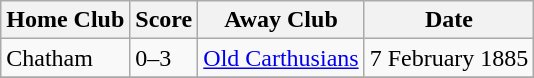<table class="wikitable">
<tr>
<th>Home Club</th>
<th>Score</th>
<th>Away Club</th>
<th>Date</th>
</tr>
<tr>
<td>Chatham</td>
<td>0–3</td>
<td><a href='#'>Old Carthusians</a></td>
<td>7 February 1885</td>
</tr>
<tr>
</tr>
</table>
